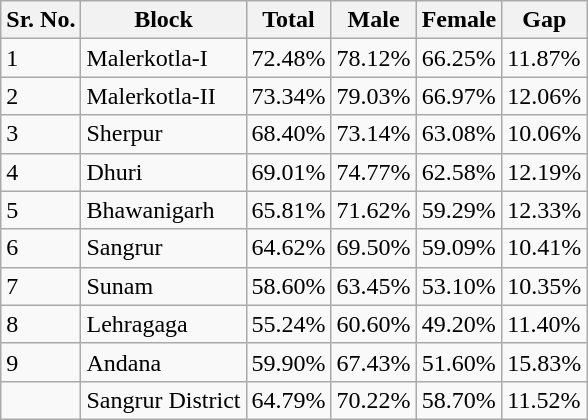<table class="wikitable sortable">
<tr>
<th>Sr. No.</th>
<th>Block</th>
<th>Total</th>
<th>Male</th>
<th>Female</th>
<th>Gap</th>
</tr>
<tr>
<td>1</td>
<td>Malerkotla-I</td>
<td>72.48%</td>
<td>78.12%</td>
<td>66.25%</td>
<td>11.87%</td>
</tr>
<tr>
<td>2</td>
<td>Malerkotla-II</td>
<td>73.34%</td>
<td>79.03%</td>
<td>66.97%</td>
<td>12.06%</td>
</tr>
<tr>
<td>3</td>
<td>Sherpur</td>
<td>68.40%</td>
<td>73.14%</td>
<td>63.08%</td>
<td>10.06%</td>
</tr>
<tr>
<td>4</td>
<td>Dhuri</td>
<td>69.01%</td>
<td>74.77%</td>
<td>62.58%</td>
<td>12.19%</td>
</tr>
<tr>
<td>5</td>
<td>Bhawanigarh</td>
<td>65.81%</td>
<td>71.62%</td>
<td>59.29%</td>
<td>12.33%</td>
</tr>
<tr>
<td>6</td>
<td>Sangrur</td>
<td>64.62%</td>
<td>69.50%</td>
<td>59.09%</td>
<td>10.41%</td>
</tr>
<tr>
<td>7</td>
<td>Sunam</td>
<td>58.60%</td>
<td>63.45%</td>
<td>53.10%</td>
<td>10.35%</td>
</tr>
<tr>
<td>8</td>
<td>Lehragaga</td>
<td>55.24%</td>
<td>60.60%</td>
<td>49.20%</td>
<td>11.40%</td>
</tr>
<tr>
<td>9</td>
<td>Andana</td>
<td>59.90%</td>
<td>67.43%</td>
<td>51.60%</td>
<td>15.83%</td>
</tr>
<tr>
<td></td>
<td>Sangrur District</td>
<td>64.79%</td>
<td>70.22%</td>
<td>58.70%</td>
<td>11.52%</td>
</tr>
</table>
